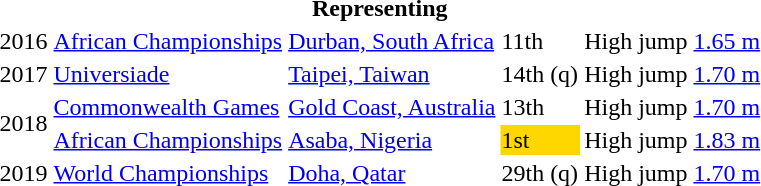<table>
<tr>
<th colspan="6">Representing </th>
</tr>
<tr>
<td>2016</td>
<td><a href='#'>African Championships</a></td>
<td><a href='#'>Durban, South Africa</a></td>
<td>11th</td>
<td>High jump</td>
<td><a href='#'>1.65 m</a></td>
</tr>
<tr>
<td>2017</td>
<td><a href='#'>Universiade</a></td>
<td><a href='#'>Taipei, Taiwan</a></td>
<td>14th (q)</td>
<td>High jump</td>
<td><a href='#'>1.70 m</a></td>
</tr>
<tr>
<td rowspan=2>2018</td>
<td><a href='#'>Commonwealth Games</a></td>
<td><a href='#'>Gold Coast, Australia</a></td>
<td>13th</td>
<td>High jump</td>
<td><a href='#'>1.70 m</a></td>
</tr>
<tr>
<td><a href='#'>African Championships</a></td>
<td><a href='#'>Asaba, Nigeria</a></td>
<td bgcolor=gold>1st</td>
<td>High jump</td>
<td><a href='#'>1.83 m</a></td>
</tr>
<tr>
<td>2019</td>
<td><a href='#'>World Championships</a></td>
<td><a href='#'>Doha, Qatar</a></td>
<td>29th (q)</td>
<td>High jump</td>
<td><a href='#'>1.70 m</a></td>
</tr>
</table>
